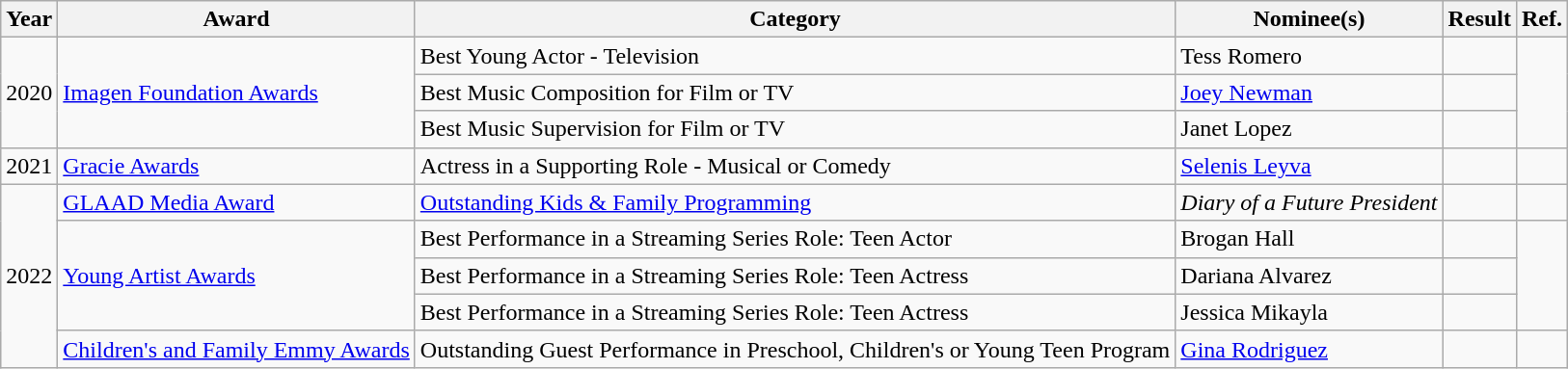<table class="wikitable">
<tr>
<th>Year</th>
<th>Award</th>
<th>Category</th>
<th>Nominee(s)</th>
<th>Result</th>
<th>Ref.</th>
</tr>
<tr>
<td rowspan="3">2020</td>
<td rowspan="3"><a href='#'>Imagen Foundation Awards</a></td>
<td>Best Young Actor - Television</td>
<td>Tess Romero</td>
<td></td>
<td rowspan="3" style="text-align:center;"></td>
</tr>
<tr>
<td>Best Music Composition for Film or TV</td>
<td><a href='#'>Joey Newman</a></td>
<td></td>
</tr>
<tr>
<td>Best Music Supervision for Film or TV</td>
<td>Janet Lopez</td>
<td></td>
</tr>
<tr>
<td>2021</td>
<td><a href='#'>Gracie Awards</a></td>
<td>Actress in a Supporting Role - Musical or Comedy</td>
<td><a href='#'>Selenis Leyva</a></td>
<td></td>
<td style="text-align:center;"></td>
</tr>
<tr>
<td rowspan="5">2022</td>
<td><a href='#'>GLAAD Media Award</a></td>
<td><a href='#'>Outstanding Kids & Family Programming</a></td>
<td><em>Diary of a Future President</em></td>
<td></td>
<td style="text-align:center;"></td>
</tr>
<tr>
<td rowspan="3"><a href='#'>Young Artist Awards</a></td>
<td>Best Performance in a Streaming Series Role: Teen Actor</td>
<td>Brogan Hall</td>
<td></td>
<td rowspan="3" style="text-align:center;"></td>
</tr>
<tr>
<td>Best Performance in a Streaming Series Role: Teen Actress</td>
<td>Dariana Alvarez</td>
<td></td>
</tr>
<tr>
<td>Best Performance in a Streaming Series Role: Teen Actress</td>
<td>Jessica Mikayla</td>
<td></td>
</tr>
<tr>
<td><a href='#'>Children's and Family Emmy Awards</a></td>
<td>Outstanding Guest Performance in Preschool, Children's or Young Teen Program</td>
<td><a href='#'>Gina Rodriguez</a></td>
<td></td>
<td style="text-align:center;"></td>
</tr>
</table>
